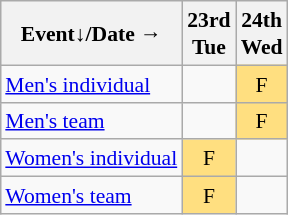<table class="wikitable" style="margin:0.5em auto; font-size:90%; line-height:1.25em; text-align:center">
<tr>
<th>Event↓/Date →</th>
<th>23rd<br>Tue</th>
<th>24th<br>Wed</th>
</tr>
<tr>
<td align="left"><a href='#'>Men's individual</a></td>
<td></td>
<td bgcolor="#FFDF80">F</td>
</tr>
<tr>
<td align="left"><a href='#'>Men's team</a></td>
<td></td>
<td bgcolor="#FFDF80">F</td>
</tr>
<tr>
<td align="left"><a href='#'>Women's individual</a></td>
<td bgcolor="#FFDF80">F</td>
<td></td>
</tr>
<tr>
<td align="left"><a href='#'>Women's team</a></td>
<td bgcolor="#FFDF80">F</td>
<td></td>
</tr>
</table>
